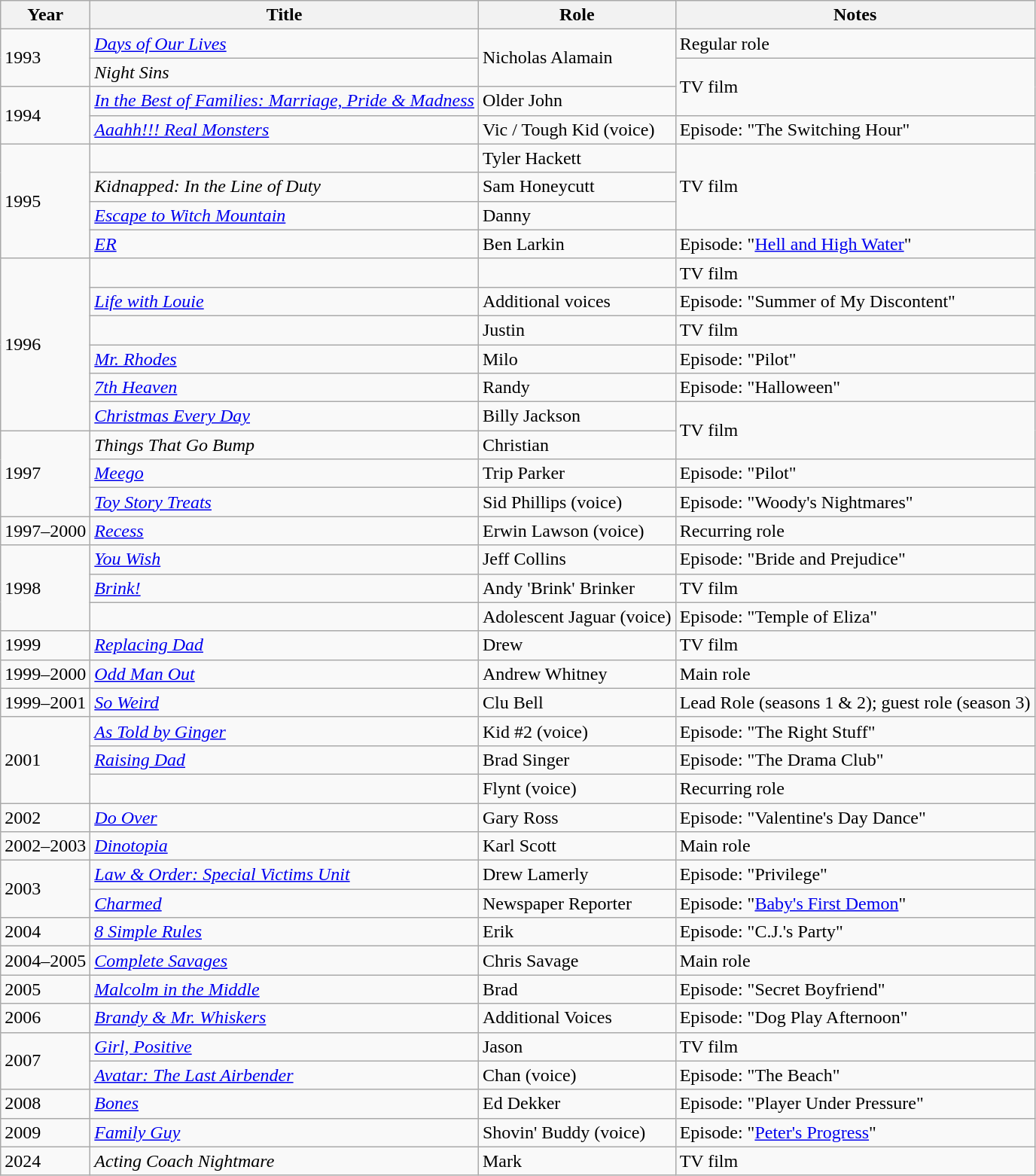<table class="wikitable sortable">
<tr>
<th>Year</th>
<th>Title</th>
<th>Role</th>
<th class="unsortable">Notes</th>
</tr>
<tr>
<td rowspan="2">1993</td>
<td><em><a href='#'>Days of Our Lives</a></em></td>
<td rowspan="2">Nicholas Alamain</td>
<td>Regular role</td>
</tr>
<tr>
<td><em>Night Sins</em></td>
<td rowspan="2">TV film</td>
</tr>
<tr>
<td rowspan="2">1994</td>
<td><em><a href='#'>In the Best of Families: Marriage, Pride & Madness</a></em></td>
<td>Older John</td>
</tr>
<tr>
<td><em><a href='#'>Aaahh!!! Real Monsters</a></em></td>
<td>Vic / Tough Kid (voice)</td>
<td>Episode: "The Switching Hour"</td>
</tr>
<tr>
<td rowspan="4">1995</td>
<td><em></em></td>
<td>Tyler Hackett</td>
<td rowspan="3">TV film</td>
</tr>
<tr>
<td><em>Kidnapped: In the Line of Duty</em></td>
<td>Sam Honeycutt</td>
</tr>
<tr>
<td><em><a href='#'>Escape to Witch Mountain</a></em></td>
<td>Danny</td>
</tr>
<tr>
<td><em><a href='#'>ER</a></em></td>
<td>Ben Larkin</td>
<td>Episode: "<a href='#'>Hell and High Water</a>"</td>
</tr>
<tr>
<td rowspan="6">1996</td>
<td><em></em></td>
<td></td>
<td>TV film</td>
</tr>
<tr>
<td><em><a href='#'>Life with Louie</a></em></td>
<td>Additional voices</td>
<td>Episode: "Summer of My Discontent"</td>
</tr>
<tr>
<td><em></em></td>
<td>Justin</td>
<td>TV film</td>
</tr>
<tr>
<td><em><a href='#'>Mr. Rhodes</a></em></td>
<td>Milo</td>
<td>Episode: "Pilot"</td>
</tr>
<tr>
<td><em><a href='#'>7th Heaven</a></em></td>
<td>Randy</td>
<td>Episode: "Halloween"</td>
</tr>
<tr>
<td><em><a href='#'>Christmas Every Day</a></em></td>
<td>Billy Jackson</td>
<td rowspan="2">TV film</td>
</tr>
<tr>
<td rowspan="3">1997</td>
<td><em>Things That Go Bump</em></td>
<td>Christian</td>
</tr>
<tr>
<td><em><a href='#'>Meego</a></em></td>
<td>Trip Parker</td>
<td>Episode: "Pilot"</td>
</tr>
<tr>
<td><em><a href='#'>Toy Story Treats</a></em></td>
<td>Sid Phillips (voice)</td>
<td>Episode: "Woody's Nightmares"</td>
</tr>
<tr>
<td>1997–2000</td>
<td><em><a href='#'>Recess</a></em></td>
<td>Erwin Lawson (voice)</td>
<td>Recurring role</td>
</tr>
<tr>
<td rowspan="3">1998</td>
<td><em><a href='#'>You Wish</a></em></td>
<td>Jeff Collins</td>
<td>Episode: "Bride and Prejudice"</td>
</tr>
<tr>
<td><em><a href='#'>Brink!</a></em></td>
<td>Andy 'Brink' Brinker</td>
<td>TV film</td>
</tr>
<tr>
<td><em></em></td>
<td>Adolescent Jaguar (voice)</td>
<td>Episode: "Temple of Eliza"</td>
</tr>
<tr>
<td>1999</td>
<td><em><a href='#'>Replacing Dad</a></em></td>
<td>Drew</td>
<td>TV film</td>
</tr>
<tr>
<td>1999–2000</td>
<td><em><a href='#'>Odd Man Out</a></em></td>
<td>Andrew Whitney</td>
<td>Main role</td>
</tr>
<tr>
<td>1999–2001</td>
<td><em><a href='#'>So Weird</a></em></td>
<td>Clu Bell</td>
<td>Lead Role (seasons 1 & 2); guest role (season 3)</td>
</tr>
<tr>
<td rowspan="3">2001</td>
<td><em><a href='#'>As Told by Ginger</a></em></td>
<td>Kid #2 (voice)</td>
<td>Episode: "The Right Stuff"</td>
</tr>
<tr>
<td><em><a href='#'>Raising Dad</a></em></td>
<td>Brad Singer</td>
<td>Episode: "The Drama Club"</td>
</tr>
<tr>
<td><em></em></td>
<td>Flynt (voice)</td>
<td>Recurring role</td>
</tr>
<tr>
<td>2002</td>
<td><em><a href='#'>Do Over</a></em></td>
<td>Gary Ross</td>
<td>Episode: "Valentine's Day Dance"</td>
</tr>
<tr>
<td>2002–2003</td>
<td><em><a href='#'>Dinotopia</a></em></td>
<td>Karl Scott</td>
<td>Main role</td>
</tr>
<tr>
<td rowspan="2">2003</td>
<td><em><a href='#'>Law & Order: Special Victims Unit</a></em></td>
<td>Drew Lamerly</td>
<td>Episode: "Privilege"</td>
</tr>
<tr>
<td><em><a href='#'>Charmed</a></em></td>
<td>Newspaper Reporter</td>
<td>Episode: "<a href='#'>Baby's First Demon</a>"</td>
</tr>
<tr>
<td>2004</td>
<td><em><a href='#'>8 Simple Rules</a></em></td>
<td>Erik</td>
<td>Episode: "C.J.'s Party"</td>
</tr>
<tr>
<td>2004–2005</td>
<td><em><a href='#'>Complete Savages</a></em></td>
<td>Chris Savage</td>
<td>Main role</td>
</tr>
<tr>
<td>2005</td>
<td><em><a href='#'>Malcolm in the Middle</a></em></td>
<td>Brad</td>
<td>Episode: "Secret Boyfriend"</td>
</tr>
<tr>
<td>2006</td>
<td><em><a href='#'>Brandy & Mr. Whiskers</a></em></td>
<td>Additional Voices</td>
<td>Episode: "Dog Play Afternoon"</td>
</tr>
<tr>
<td rowspan="2">2007</td>
<td><em><a href='#'>Girl, Positive</a></em></td>
<td>Jason</td>
<td>TV film</td>
</tr>
<tr>
<td><em><a href='#'>Avatar: The Last Airbender</a></em></td>
<td>Chan (voice)</td>
<td>Episode: "The Beach"</td>
</tr>
<tr>
<td>2008</td>
<td><em><a href='#'>Bones</a></em></td>
<td>Ed Dekker</td>
<td>Episode: "Player Under Pressure"</td>
</tr>
<tr>
<td>2009</td>
<td><em><a href='#'>Family Guy</a></em></td>
<td>Shovin' Buddy (voice)</td>
<td>Episode: "<a href='#'>Peter's Progress</a>"</td>
</tr>
<tr>
<td>2024</td>
<td><em> Acting Coach Nightmare</em></td>
<td>Mark</td>
<td>TV film</td>
</tr>
</table>
